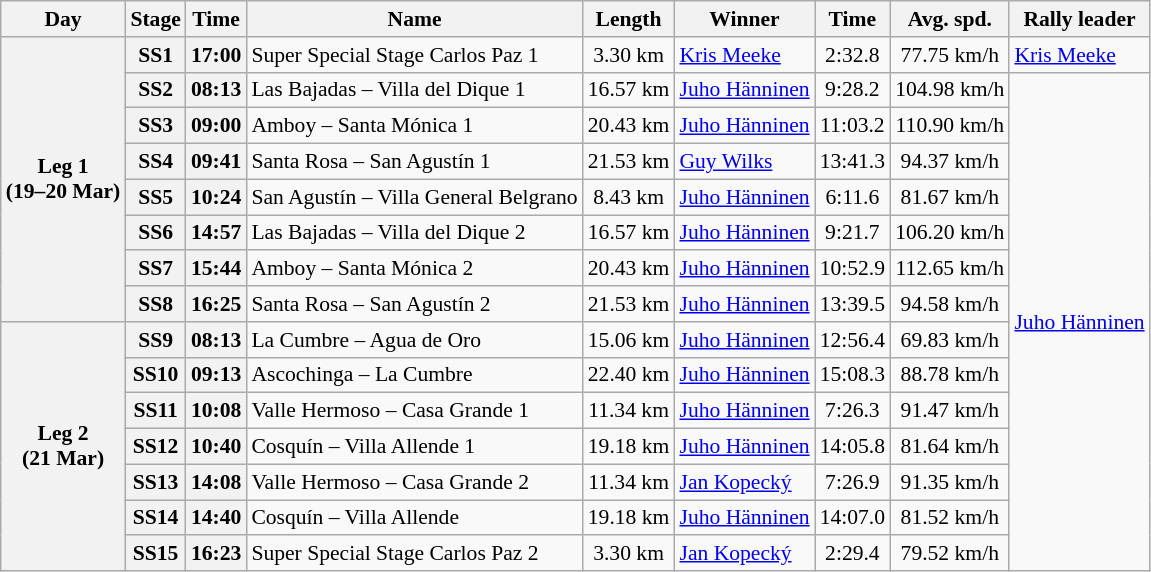<table class="wikitable" style="text-align: center; font-size: 90%; max-width: 950px;">
<tr>
<th>Day</th>
<th>Stage</th>
<th>Time</th>
<th>Name</th>
<th>Length</th>
<th>Winner</th>
<th>Time</th>
<th>Avg. spd.</th>
<th>Rally leader</th>
</tr>
<tr>
<th rowspan="8">Leg 1<br>(19–20 Mar)</th>
<th>SS1</th>
<th>17:00</th>
<td align=left>Super Special Stage Carlos Paz 1</td>
<td>3.30 km</td>
<td align=left> <a href='#'>Kris Meeke</a></td>
<td>2:32.8</td>
<td>77.75 km/h</td>
<td align=left> <a href='#'>Kris Meeke</a></td>
</tr>
<tr>
<th>SS2</th>
<th>08:13</th>
<td align=left>Las Bajadas – Villa del Dique 1</td>
<td>16.57 km</td>
<td align=left> <a href='#'>Juho Hänninen</a></td>
<td>9:28.2</td>
<td>104.98 km/h</td>
<td align=left rowspan=14> <a href='#'>Juho Hänninen</a></td>
</tr>
<tr>
<th>SS3</th>
<th>09:00</th>
<td align=left>Amboy – Santa Mónica 1</td>
<td>20.43 km</td>
<td align=left> <a href='#'>Juho Hänninen</a></td>
<td>11:03.2</td>
<td>110.90 km/h</td>
</tr>
<tr>
<th>SS4</th>
<th>09:41</th>
<td align=left>Santa Rosa – San Agustín 1</td>
<td>21.53 km</td>
<td align=left> <a href='#'>Guy Wilks</a></td>
<td>13:41.3</td>
<td>94.37 km/h</td>
</tr>
<tr>
<th>SS5</th>
<th>10:24</th>
<td align=left>San Agustín – Villa General Belgrano</td>
<td>8.43 km</td>
<td align=left> <a href='#'>Juho Hänninen</a></td>
<td>6:11.6</td>
<td>81.67 km/h</td>
</tr>
<tr>
<th>SS6</th>
<th>14:57</th>
<td align=left>Las Bajadas – Villa del Dique 2</td>
<td>16.57 km</td>
<td align=left> <a href='#'>Juho Hänninen</a></td>
<td>9:21.7</td>
<td>106.20 km/h</td>
</tr>
<tr>
<th>SS7</th>
<th>15:44</th>
<td align=left>Amboy – Santa Mónica 2</td>
<td>20.43 km</td>
<td align=left> <a href='#'>Juho Hänninen</a></td>
<td>10:52.9</td>
<td>112.65 km/h</td>
</tr>
<tr>
<th>SS8</th>
<th>16:25</th>
<td align=left>Santa Rosa – San Agustín 2</td>
<td>21.53 km</td>
<td align=left> <a href='#'>Juho Hänninen</a></td>
<td>13:39.5</td>
<td>94.58 km/h</td>
</tr>
<tr>
<th rowspan="7">Leg 2<br>(21 Mar)</th>
<th>SS9</th>
<th>08:13</th>
<td align=left>La Cumbre – Agua de Oro</td>
<td>15.06 km</td>
<td align=left> <a href='#'>Juho Hänninen</a></td>
<td>12:56.4</td>
<td>69.83 km/h</td>
</tr>
<tr>
<th>SS10</th>
<th>09:13</th>
<td align=left>Ascochinga – La Cumbre</td>
<td>22.40 km</td>
<td align=left> <a href='#'>Juho Hänninen</a></td>
<td>15:08.3</td>
<td>88.78 km/h</td>
</tr>
<tr>
<th>SS11</th>
<th>10:08</th>
<td align=left>Valle Hermoso – Casa Grande 1</td>
<td>11.34 km</td>
<td align=left> <a href='#'>Juho Hänninen</a></td>
<td>7:26.3</td>
<td>91.47 km/h</td>
</tr>
<tr>
<th>SS12</th>
<th>10:40</th>
<td align=left>Cosquín – Villa Allende 1</td>
<td>19.18 km</td>
<td align=left> <a href='#'>Juho Hänninen</a></td>
<td>14:05.8</td>
<td>81.64 km/h</td>
</tr>
<tr>
<th>SS13</th>
<th>14:08</th>
<td align=left>Valle Hermoso – Casa Grande 2</td>
<td>11.34 km</td>
<td align=left> <a href='#'>Jan Kopecký</a></td>
<td>7:26.9</td>
<td>91.35 km/h</td>
</tr>
<tr>
<th>SS14</th>
<th>14:40</th>
<td align=left>Cosquín – Villa Allende</td>
<td>19.18 km</td>
<td align=left> <a href='#'>Juho Hänninen</a></td>
<td>14:07.0</td>
<td>81.52 km/h</td>
</tr>
<tr>
<th>SS15</th>
<th>16:23</th>
<td align=left>Super Special Stage Carlos Paz 2</td>
<td>3.30 km</td>
<td align=left> <a href='#'>Jan Kopecký</a></td>
<td>2:29.4</td>
<td>79.52 km/h</td>
</tr>
</table>
